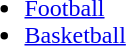<table>
<tr valign="top">
<td><br><ul><li><a href='#'>Football</a></li><li><a href='#'>Basketball</a></li></ul></td>
</tr>
</table>
